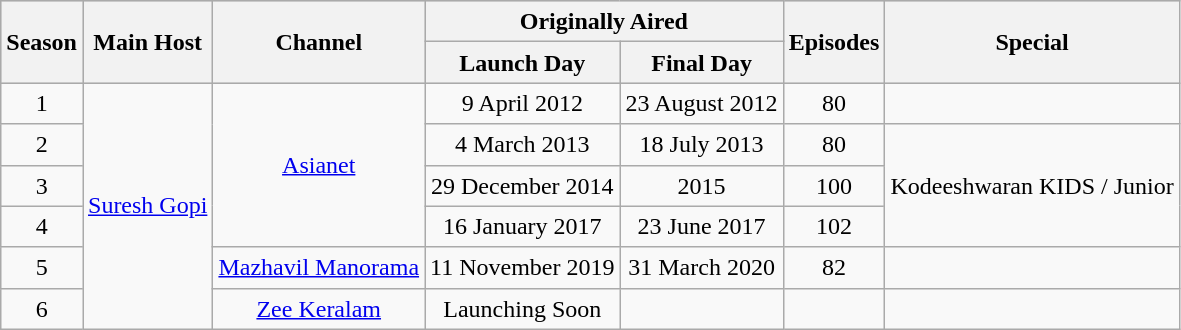<table class="wikitable" style="text-align:center; line-height:20px; width:auto;">
<tr bgcolor="#CCCCCC" align="center">
<th rowspan="2">Season</th>
<th rowspan="2">Main Host</th>
<th rowspan="2">Channel</th>
<th colspan="2">Originally Aired</th>
<th rowspan="2">Episodes</th>
<th rowspan="2">Special</th>
</tr>
<tr bgcolor="#CCCCCC" align="center">
<th>Launch Day</th>
<th>Final Day</th>
</tr>
<tr>
<td>1</td>
<td rowspan=6><a href='#'>Suresh Gopi</a></td>
<td rowspan=4><a href='#'>Asianet</a></td>
<td>9 April 2012</td>
<td>23 August 2012</td>
<td>80</td>
<td></td>
</tr>
<tr>
<td>2</td>
<td>4 March 2013</td>
<td>18 July 2013</td>
<td>80</td>
<td rowspan=3>Kodeeshwaran KIDS / Junior</td>
</tr>
<tr>
<td>3</td>
<td>29 December 2014</td>
<td>2015</td>
<td>100</td>
</tr>
<tr>
<td>4</td>
<td>16 January 2017</td>
<td>23 June 2017</td>
<td>102</td>
</tr>
<tr>
<td>5</td>
<td><a href='#'>Mazhavil Manorama</a></td>
<td>11 November 2019</td>
<td>31 March 2020</td>
<td>82</td>
<td></td>
</tr>
<tr>
<td>6</td>
<td><a href='#'>Zee Keralam</a></td>
<td>Launching Soon</td>
<td></td>
<td></td>
<td></td>
</tr>
</table>
